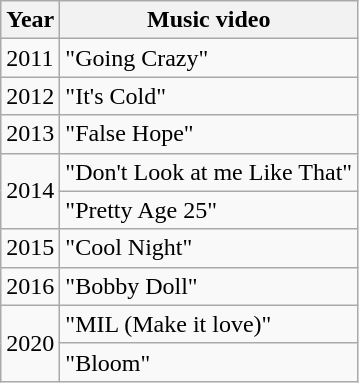<table class="wikitable">
<tr>
<th scope="col">Year</th>
<th>Music video</th>
</tr>
<tr>
<td>2011</td>
<td>"Going Crazy"</td>
</tr>
<tr>
<td>2012</td>
<td>"It's Cold"</td>
</tr>
<tr>
<td>2013</td>
<td>"False Hope"</td>
</tr>
<tr>
<td rowspan="2">2014</td>
<td>"Don't Look at me Like That"</td>
</tr>
<tr>
<td>"Pretty Age 25"</td>
</tr>
<tr>
<td>2015</td>
<td>"Cool Night"</td>
</tr>
<tr>
<td>2016</td>
<td>"Bobby Doll"</td>
</tr>
<tr>
<td rowspan="2">2020</td>
<td>"MIL (Make it love)"</td>
</tr>
<tr>
<td>"Bloom"</td>
</tr>
</table>
